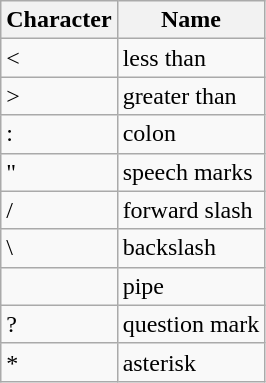<table class="wikitable">
<tr>
<th>Character</th>
<th>Name</th>
</tr>
<tr>
<td><</td>
<td>less than</td>
</tr>
<tr>
<td>></td>
<td>greater than</td>
</tr>
<tr>
<td>:</td>
<td>colon</td>
</tr>
<tr>
<td>"</td>
<td>speech marks</td>
</tr>
<tr>
<td>/</td>
<td>forward slash</td>
</tr>
<tr>
<td>\</td>
<td>backslash</td>
</tr>
<tr>
<td></td>
<td>pipe</td>
</tr>
<tr>
<td>?</td>
<td>question mark</td>
</tr>
<tr>
<td>*</td>
<td>asterisk</td>
</tr>
</table>
